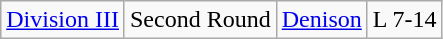<table class="wikitable">
<tr>
<td rowspan="1"><a href='#'>Division III</a></td>
<td>Second Round</td>
<td><a href='#'>Denison</a></td>
<td>L 7-14</td>
</tr>
</table>
